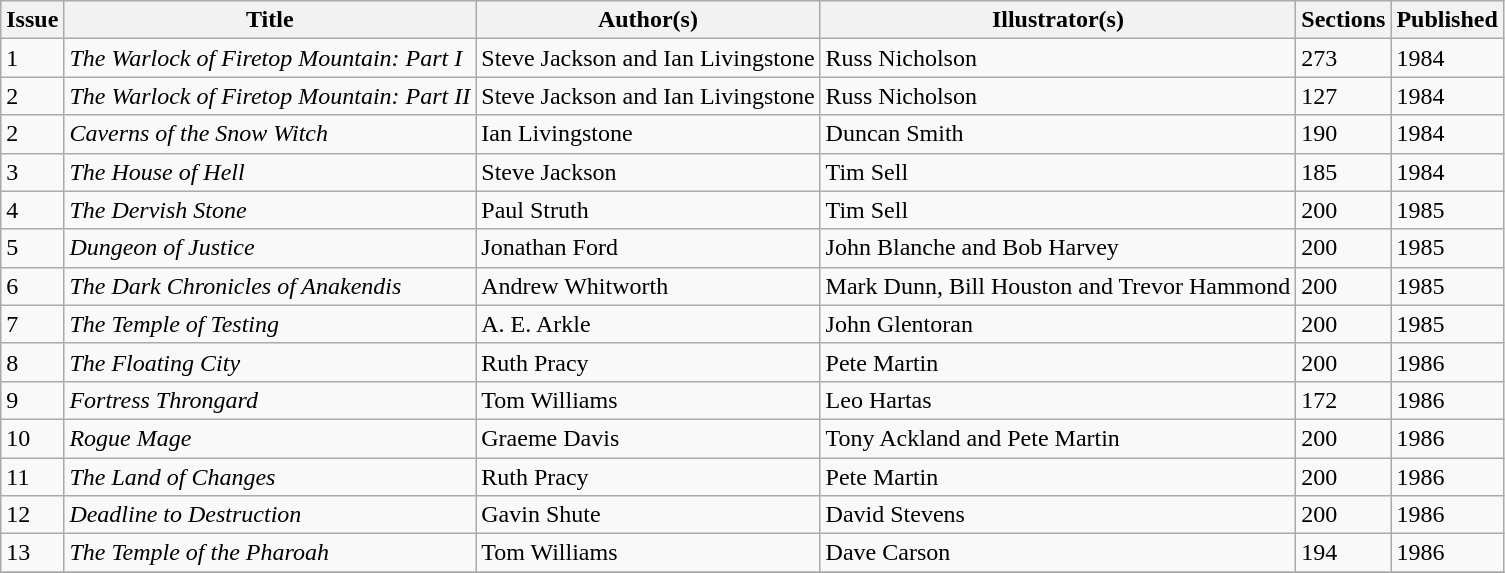<table class="wikitable">
<tr>
<th>Issue</th>
<th>Title</th>
<th>Author(s)</th>
<th>Illustrator(s)</th>
<th>Sections</th>
<th>Published</th>
</tr>
<tr>
<td>1</td>
<td><em>The Warlock of Firetop Mountain: Part I</em></td>
<td>Steve Jackson and Ian Livingstone</td>
<td>Russ Nicholson</td>
<td>273</td>
<td>1984</td>
</tr>
<tr>
<td>2</td>
<td><em>The Warlock of Firetop Mountain: Part II</em></td>
<td>Steve Jackson and Ian Livingstone</td>
<td>Russ Nicholson</td>
<td>127</td>
<td>1984</td>
</tr>
<tr>
<td>2</td>
<td><em>Caverns of the Snow Witch</em></td>
<td>Ian Livingstone</td>
<td>Duncan Smith</td>
<td>190</td>
<td>1984</td>
</tr>
<tr>
<td>3</td>
<td><em>The House of Hell</em></td>
<td>Steve Jackson</td>
<td>Tim Sell</td>
<td>185</td>
<td>1984</td>
</tr>
<tr>
<td>4</td>
<td><em>The Dervish Stone</em></td>
<td>Paul Struth</td>
<td>Tim Sell</td>
<td>200</td>
<td>1985</td>
</tr>
<tr>
<td>5</td>
<td><em>Dungeon of Justice</em></td>
<td>Jonathan Ford</td>
<td>John Blanche and Bob Harvey</td>
<td>200</td>
<td>1985</td>
</tr>
<tr>
<td>6</td>
<td><em>The Dark Chronicles of Anakendis</em></td>
<td>Andrew Whitworth</td>
<td>Mark Dunn, Bill Houston and Trevor Hammond</td>
<td>200</td>
<td>1985</td>
</tr>
<tr>
<td>7</td>
<td><em>The Temple of Testing</em></td>
<td>A. E. Arkle</td>
<td>John Glentoran</td>
<td>200</td>
<td>1985</td>
</tr>
<tr>
<td>8</td>
<td><em>The Floating City</em></td>
<td>Ruth Pracy</td>
<td>Pete Martin</td>
<td>200</td>
<td>1986</td>
</tr>
<tr>
<td>9</td>
<td><em>Fortress Throngard</em></td>
<td>Tom Williams</td>
<td>Leo Hartas</td>
<td>172</td>
<td>1986</td>
</tr>
<tr>
<td>10</td>
<td><em>Rogue Mage</em></td>
<td>Graeme Davis</td>
<td>Tony Ackland and Pete Martin</td>
<td>200</td>
<td>1986</td>
</tr>
<tr>
<td>11</td>
<td><em>The Land of Changes</em></td>
<td>Ruth Pracy</td>
<td>Pete Martin</td>
<td>200</td>
<td>1986</td>
</tr>
<tr>
<td>12</td>
<td><em>Deadline to Destruction</em></td>
<td>Gavin Shute</td>
<td>David Stevens</td>
<td>200</td>
<td>1986</td>
</tr>
<tr>
<td>13</td>
<td><em>The Temple of the Pharoah</em></td>
<td>Tom Williams</td>
<td>Dave Carson</td>
<td>194</td>
<td>1986</td>
</tr>
<tr>
</tr>
</table>
